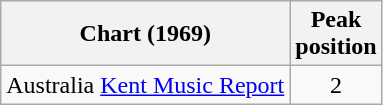<table class="wikitable sortable plainrowheaders">
<tr>
<th>Chart (1969)</th>
<th>Peak<br>position</th>
</tr>
<tr>
<td>Australia <a href='#'>Kent Music Report</a></td>
<td align="center">2</td>
</tr>
</table>
